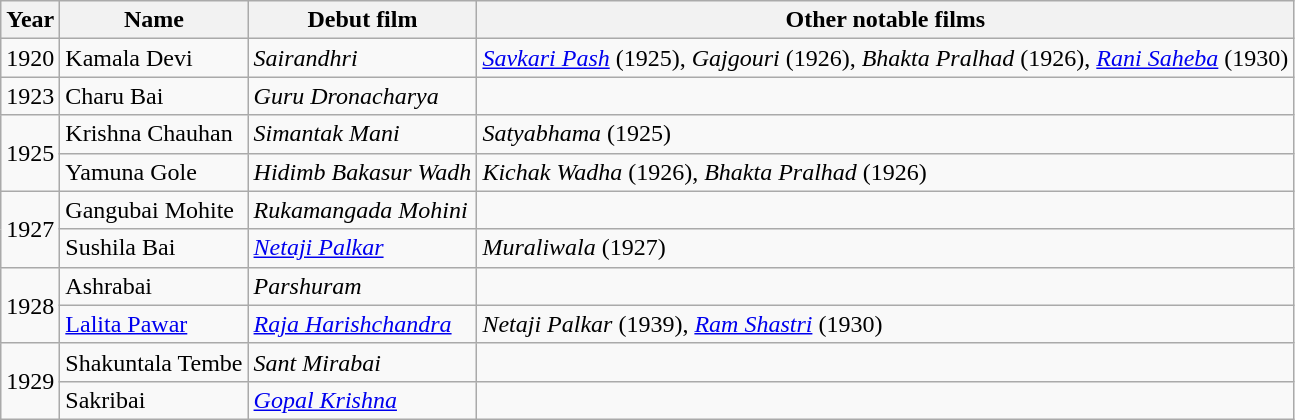<table class="wikitable">
<tr>
<th>Year</th>
<th>Name</th>
<th>Debut film</th>
<th>Other notable films</th>
</tr>
<tr>
<td>1920</td>
<td>Kamala Devi</td>
<td><em>Sairandhri</em></td>
<td><em><a href='#'>Savkari Pash</a></em> (1925), <em>Gajgouri</em> (1926), <em>Bhakta Pralhad</em> (1926), <em><a href='#'>Rani Saheba</a></em> (1930)</td>
</tr>
<tr>
<td>1923</td>
<td>Charu Bai</td>
<td><em>Guru Dronacharya</em></td>
<td></td>
</tr>
<tr>
<td rowspan="2">1925</td>
<td>Krishna Chauhan</td>
<td><em>Simantak Mani</em></td>
<td><em>Satyabhama</em> (1925)</td>
</tr>
<tr>
<td>Yamuna Gole</td>
<td><em>Hidimb Bakasur Wadh</em></td>
<td><em>Kichak Wadha</em> (1926), <em>Bhakta Pralhad</em> (1926)</td>
</tr>
<tr>
<td rowspan="2">1927</td>
<td>Gangubai Mohite</td>
<td><em>Rukamangada Mohini</em></td>
<td></td>
</tr>
<tr>
<td>Sushila Bai</td>
<td><em><a href='#'>Netaji Palkar</a></em></td>
<td><em>Muraliwala</em> (1927)</td>
</tr>
<tr>
<td rowspan="2">1928</td>
<td>Ashrabai</td>
<td><em>Parshuram</em></td>
<td></td>
</tr>
<tr>
<td><a href='#'>Lalita Pawar</a></td>
<td><em><a href='#'>Raja Harishchandra</a></em></td>
<td><em>Netaji Palkar</em> (1939), <em><a href='#'>Ram Shastri</a></em> (1930)</td>
</tr>
<tr>
<td rowspan="2">1929</td>
<td>Shakuntala Tembe</td>
<td><em>Sant Mirabai</em></td>
<td></td>
</tr>
<tr>
<td>Sakribai</td>
<td><em><a href='#'>Gopal Krishna</a></em></td>
<td></td>
</tr>
</table>
